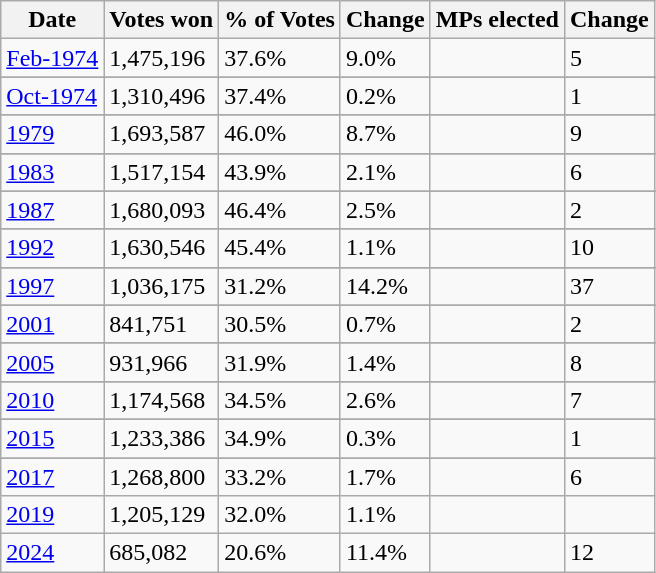<table class="wikitable sortable" style="text-align: left">
<tr>
<th>Date</th>
<th>Votes won</th>
<th>% of Votes</th>
<th>Change</th>
<th>MPs elected</th>
<th>Change</th>
</tr>
<tr>
<td><a href='#'>Feb-1974</a></td>
<td>1,475,196</td>
<td>37.6%</td>
<td> 9.0%</td>
<td></td>
<td> 5</td>
</tr>
<tr>
</tr>
<tr>
<td><a href='#'>Oct-1974</a></td>
<td>1,310,496</td>
<td>37.4%</td>
<td> 0.2%</td>
<td></td>
<td> 1</td>
</tr>
<tr>
</tr>
<tr>
<td><a href='#'>1979</a></td>
<td>1,693,587</td>
<td>46.0%</td>
<td> 8.7%</td>
<td></td>
<td> 9</td>
</tr>
<tr>
</tr>
<tr>
<td><a href='#'>1983</a></td>
<td>1,517,154</td>
<td>43.9%</td>
<td> 2.1%</td>
<td></td>
<td> 6</td>
</tr>
<tr>
</tr>
<tr>
<td><a href='#'>1987</a></td>
<td>1,680,093</td>
<td>46.4%</td>
<td> 2.5%</td>
<td></td>
<td> 2</td>
</tr>
<tr>
</tr>
<tr>
<td><a href='#'>1992</a></td>
<td>1,630,546</td>
<td>45.4%</td>
<td> 1.1%</td>
<td></td>
<td> 10</td>
</tr>
<tr>
</tr>
<tr>
<td><a href='#'>1997</a></td>
<td>1,036,175</td>
<td>31.2%</td>
<td> 14.2%</td>
<td></td>
<td> 37</td>
</tr>
<tr>
</tr>
<tr>
<td><a href='#'>2001</a></td>
<td>841,751</td>
<td>30.5%</td>
<td> 0.7%</td>
<td></td>
<td> 2</td>
</tr>
<tr>
</tr>
<tr>
<td><a href='#'>2005</a></td>
<td>931,966</td>
<td>31.9%</td>
<td> 1.4%</td>
<td></td>
<td> 8</td>
</tr>
<tr>
</tr>
<tr>
<td><a href='#'>2010</a></td>
<td>1,174,568</td>
<td>34.5%</td>
<td> 2.6%</td>
<td></td>
<td> 7</td>
</tr>
<tr>
</tr>
<tr>
<td><a href='#'>2015</a></td>
<td>1,233,386</td>
<td>34.9%</td>
<td> 0.3%</td>
<td></td>
<td> 1</td>
</tr>
<tr>
</tr>
<tr>
<td><a href='#'>2017</a></td>
<td>1,268,800</td>
<td>33.2%</td>
<td> 1.7%</td>
<td></td>
<td> 6</td>
</tr>
<tr>
<td><a href='#'>2019</a></td>
<td>1,205,129</td>
<td>32.0%</td>
<td> 1.1%</td>
<td></td>
<td></td>
</tr>
<tr>
<td><a href='#'>2024</a></td>
<td>685,082</td>
<td>20.6%</td>
<td>11.4%</td>
<td></td>
<td>12</td>
</tr>
</table>
